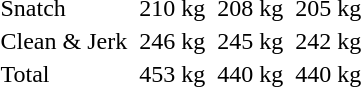<table>
<tr>
<td>Snatch</td>
<td></td>
<td>210 kg</td>
<td></td>
<td>208 kg</td>
<td></td>
<td>205 kg</td>
</tr>
<tr>
<td>Clean & Jerk</td>
<td></td>
<td>246 kg</td>
<td></td>
<td>245 kg</td>
<td></td>
<td>242 kg</td>
</tr>
<tr>
<td>Total</td>
<td></td>
<td>453 kg</td>
<td></td>
<td>440 kg</td>
<td></td>
<td>440 kg</td>
</tr>
</table>
